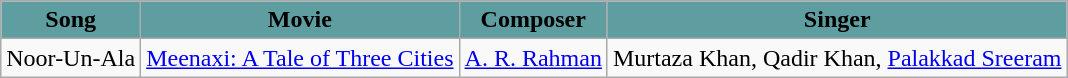<table class="wikitable">
<tr>
<th style="background:#5F9EA0">Song</th>
<th style="background:#5F9EA0">Movie</th>
<th style="background:#5F9EA0">Composer</th>
<th style="background:#5F9EA0">Singer</th>
</tr>
<tr>
<td>Noor-Un-Ala</td>
<td><a href='#'>Meenaxi: A Tale of Three Cities</a></td>
<td><a href='#'>A. R. Rahman</a></td>
<td>Murtaza Khan, Qadir Khan, <a href='#'>Palakkad Sreeram</a></td>
</tr>
</table>
